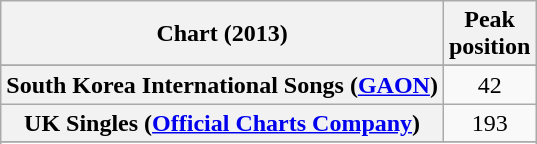<table class="wikitable plainrowheaders sortable" border="1">
<tr>
<th>Chart (2013)</th>
<th>Peak<br>position</th>
</tr>
<tr>
</tr>
<tr>
<th scope="row">South Korea International Songs (<a href='#'>GAON</a>)</th>
<td style="text-align:center;">42</td>
</tr>
<tr>
<th scope="row">UK Singles (<a href='#'>Official Charts Company</a>)</th>
<td align=center>193</td>
</tr>
<tr>
</tr>
<tr>
</tr>
<tr>
</tr>
</table>
